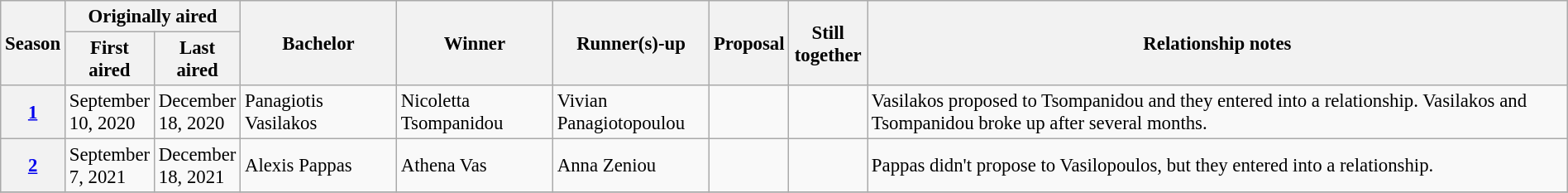<table class="wikitable plainrowheaders" style="font-size:95%; width:100%;">
<tr>
<th scope="col" width=02% rowspan="2">Season</th>
<th scope="col" width=10% colspan="2">Originally aired</th>
<th scope="col" width=10% rowspan="2">Bachelor</th>
<th scope="col" width=10% rowspan="2">Winner</th>
<th scope="col" width=10% rowspan="2">Runner(s)-up</th>
<th scope="col" width=03% rowspan="2">Proposal</th>
<th scope="col" width=05% rowspan="2">Still together</th>
<th scope="col" width=45% rowspan="2">Relationship notes</th>
</tr>
<tr>
<th scope="col">First aired</th>
<th scope="col">Last aired</th>
</tr>
<tr>
<th><a href='#'>1</a></th>
<td>September 10, 2020</td>
<td>December 18, 2020</td>
<td>Panagiotis Vasilakos</td>
<td>Nicoletta Tsompanidou</td>
<td>Vivian Panagiotopoulou</td>
<td></td>
<td></td>
<td>Vasilakos proposed to Tsompanidou and they entered into a relationship. Vasilakos and Tsompanidou broke up after several months.</td>
</tr>
<tr>
<th><a href='#'>2</a></th>
<td>September 7, 2021</td>
<td>December 18, 2021</td>
<td>Alexis Pappas</td>
<td>Athena Vas</td>
<td>Anna Zeniou</td>
<td></td>
<td></td>
<td>Pappas didn't propose to Vasilopoulos, but they entered into a relationship.</td>
</tr>
<tr>
</tr>
</table>
